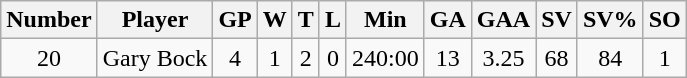<table class="wikitable sortable" style="margin: 1em 1em 1em 0; background: #f9f9f9; border-collapse: collapse; text-align: center; border: 1px solid; padding: 4px; border-spacing=0;">
<tr>
<th>Number</th>
<th>Player</th>
<th>GP</th>
<th>W</th>
<th>T</th>
<th>L</th>
<th>Min</th>
<th>GA</th>
<th>GAA</th>
<th>SV</th>
<th>SV%</th>
<th>SO</th>
</tr>
<tr>
<td>20</td>
<td align=left>Gary Bock</td>
<td>4</td>
<td>1</td>
<td>2</td>
<td>0</td>
<td>240:00</td>
<td>13</td>
<td>3.25</td>
<td>68</td>
<td>84</td>
<td>1</td>
</tr>
</table>
